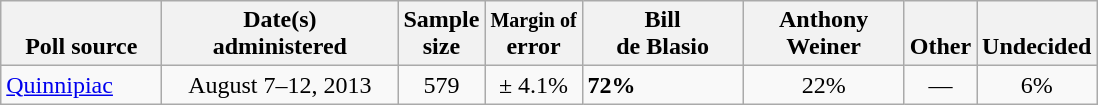<table class="wikitable">
<tr valign= bottom>
<th style="width:100px;">Poll source</th>
<th style="width:150px;">Date(s)<br>administered</th>
<th class=small>Sample<br>size</th>
<th class=small><small>Margin of</small><br>error</th>
<th style="width:100px;">Bill<br>de Blasio</th>
<th style="width:100px;">Anthony<br>Weiner</th>
<th>Other</th>
<th>Undecided</th>
</tr>
<tr>
<td><a href='#'>Quinnipiac</a></td>
<td align=center>August 7–12, 2013</td>
<td align=center>579</td>
<td align=center>± 4.1%</td>
<td><strong>72%</strong></td>
<td align=center>22%</td>
<td align=center>—</td>
<td align=center>6%</td>
</tr>
</table>
